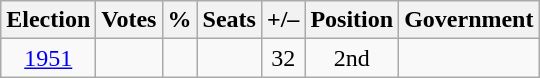<table class=wikitable style=text-align:center>
<tr>
<th>Election</th>
<th>Votes</th>
<th>%</th>
<th>Seats</th>
<th>+/–</th>
<th>Position</th>
<th>Government</th>
</tr>
<tr>
<td><a href='#'>1951</a></td>
<td></td>
<td></td>
<td></td>
<td> 32</td>
<td> 2nd</td>
<td></td>
</tr>
</table>
